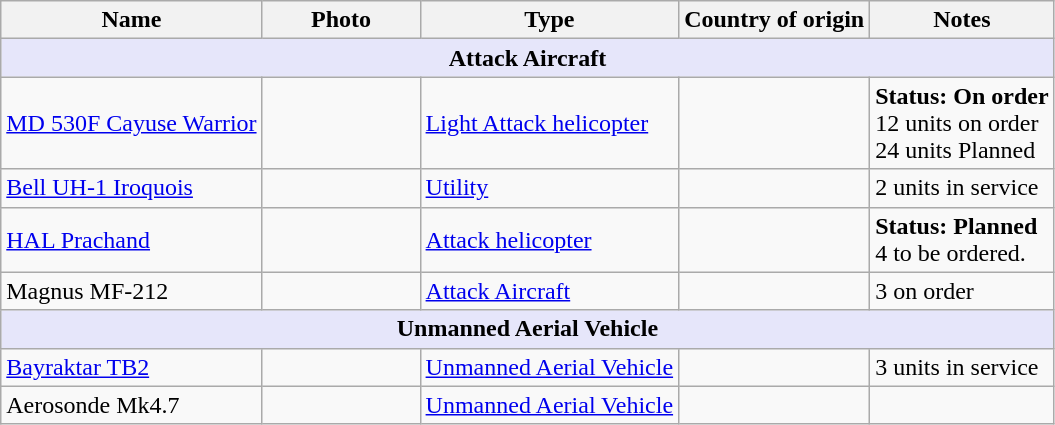<table class="wikitable">
<tr>
<th>Name</th>
<th style="width:15%;">Photo</th>
<th>Type</th>
<th>Country of origin</th>
<th>Notes</th>
</tr>
<tr>
<th colspan="5" style="align: center; background: lavender;">Attack Aircraft</th>
</tr>
<tr>
<td><a href='#'>MD 530F Cayuse Warrior</a></td>
<td></td>
<td><a href='#'>Light Attack helicopter</a></td>
<td></td>
<td><strong>Status: On order</strong><br>12 units on order <br>
24 units Planned</td>
</tr>
<tr>
<td><a href='#'>Bell UH-1 Iroquois</a></td>
<td><br></td>
<td><a href='#'>Utility</a></td>
<td></td>
<td>2 units in service</td>
</tr>
<tr>
<td><a href='#'>HAL Prachand</a></td>
<td></td>
<td><a href='#'>Attack helicopter</a></td>
<td><strong></strong></td>
<td><strong>Status: Planned</strong><br>4 to be ordered.</td>
</tr>
<tr>
<td>Magnus MF-212</td>
<td></td>
<td><a href='#'>Attack Aircraft</a></td>
<td></td>
<td>3 on order</td>
</tr>
<tr>
<th colspan="5" style="align: center;background: lavender;">Unmanned Aerial Vehicle</th>
</tr>
<tr>
<td><a href='#'>Bayraktar TB2</a></td>
<td></td>
<td><a href='#'>Unmanned Aerial Vehicle</a></td>
<td></td>
<td>3 units in service</td>
</tr>
<tr>
<td>Aerosonde Mk4.7</td>
<td></td>
<td><a href='#'>Unmanned Aerial Vehicle</a></td>
<td></td>
<td></td>
</tr>
</table>
